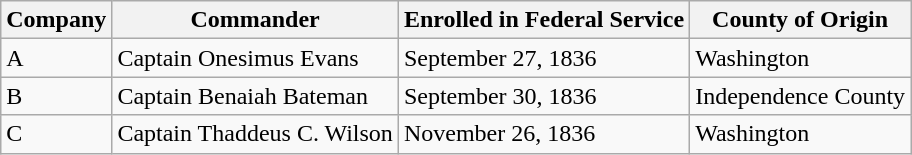<table class="wikitable">
<tr>
<th>Company</th>
<th>Commander</th>
<th>Enrolled in Federal Service</th>
<th>County of Origin</th>
</tr>
<tr>
<td>A</td>
<td>Captain Onesimus Evans</td>
<td>September 27, 1836</td>
<td>Washington</td>
</tr>
<tr>
<td>B</td>
<td>Captain Benaiah Bateman</td>
<td>September 30, 1836</td>
<td>Independence County</td>
</tr>
<tr>
<td>C</td>
<td>Captain Thaddeus C. Wilson</td>
<td>November 26, 1836</td>
<td>Washington</td>
</tr>
</table>
